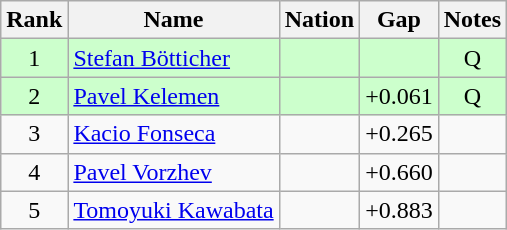<table class="wikitable sortable" style="text-align:center">
<tr>
<th>Rank</th>
<th>Name</th>
<th>Nation</th>
<th>Gap</th>
<th>Notes</th>
</tr>
<tr bgcolor=ccffcc>
<td>1</td>
<td align=left><a href='#'>Stefan Bötticher</a></td>
<td align=left></td>
<td></td>
<td>Q</td>
</tr>
<tr bgcolor=ccffcc>
<td>2</td>
<td align=left><a href='#'>Pavel Kelemen</a></td>
<td align=left></td>
<td>+0.061</td>
<td>Q</td>
</tr>
<tr>
<td>3</td>
<td align=left><a href='#'>Kacio Fonseca</a></td>
<td align=left></td>
<td>+0.265</td>
<td></td>
</tr>
<tr>
<td>4</td>
<td align=left><a href='#'>Pavel Vorzhev</a></td>
<td align=left></td>
<td>+0.660</td>
<td></td>
</tr>
<tr>
<td>5</td>
<td align=left><a href='#'>Tomoyuki Kawabata</a></td>
<td align=left></td>
<td>+0.883</td>
<td></td>
</tr>
</table>
